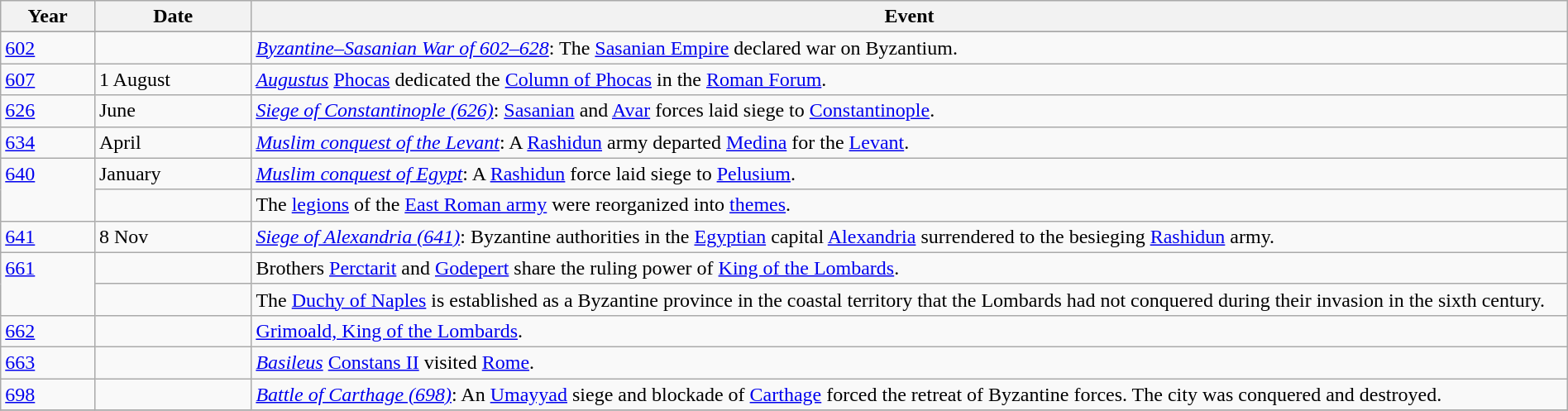<table class="wikitable" width="100%">
<tr>
<th style="width:6%">Year</th>
<th style="width:10%">Date</th>
<th>Event</th>
</tr>
<tr>
</tr>
<tr>
<td><a href='#'>602</a></td>
<td></td>
<td><em><a href='#'>Byzantine–Sasanian War of 602–628</a></em>: The <a href='#'>Sasanian Empire</a> declared war on Byzantium.</td>
</tr>
<tr>
<td><a href='#'>607</a></td>
<td>1 August</td>
<td><em><a href='#'>Augustus</a></em> <a href='#'>Phocas</a> dedicated the <a href='#'>Column of Phocas</a> in the <a href='#'>Roman Forum</a>.</td>
</tr>
<tr>
<td><a href='#'>626</a></td>
<td>June</td>
<td><em><a href='#'>Siege of Constantinople (626)</a></em>: <a href='#'>Sasanian</a> and <a href='#'>Avar</a> forces laid siege to <a href='#'>Constantinople</a>.</td>
</tr>
<tr>
<td><a href='#'>634</a></td>
<td>April</td>
<td><em><a href='#'>Muslim conquest of the Levant</a></em>: A <a href='#'>Rashidun</a> army departed <a href='#'>Medina</a> for the <a href='#'>Levant</a>.</td>
</tr>
<tr>
<td rowspan="2" valign="top"><a href='#'>640</a></td>
<td>January</td>
<td><em><a href='#'>Muslim conquest of Egypt</a></em>: A <a href='#'>Rashidun</a> force laid siege to <a href='#'>Pelusium</a>.</td>
</tr>
<tr>
<td></td>
<td>The <a href='#'>legions</a> of the <a href='#'>East Roman army</a> were reorganized into <a href='#'>themes</a>.</td>
</tr>
<tr>
<td><a href='#'>641</a></td>
<td>8 Nov</td>
<td><em><a href='#'>Siege of Alexandria (641)</a></em>: Byzantine authorities in the <a href='#'>Egyptian</a> capital <a href='#'>Alexandria</a> surrendered to the besieging <a href='#'>Rashidun</a> army.</td>
</tr>
<tr>
<td rowspan="2" valign="top"><a href='#'>661</a></td>
<td></td>
<td>Brothers <a href='#'>Perctarit</a> and <a href='#'>Godepert</a> share the ruling power of <a href='#'>King of the Lombards</a>.</td>
</tr>
<tr>
<td></td>
<td>The <a href='#'>Duchy of Naples</a> is established as a Byzantine province in the coastal territory that the Lombards had not conquered during their invasion in the sixth century.</td>
</tr>
<tr>
<td><a href='#'>662</a></td>
<td></td>
<td><a href='#'>Grimoald, King of the Lombards</a>.</td>
</tr>
<tr>
<td><a href='#'>663</a></td>
<td></td>
<td><em><a href='#'>Basileus</a></em> <a href='#'>Constans II</a> visited <a href='#'>Rome</a>.</td>
</tr>
<tr>
<td><a href='#'>698</a></td>
<td></td>
<td><em><a href='#'>Battle of Carthage (698)</a></em>: An <a href='#'>Umayyad</a> siege and blockade of <a href='#'>Carthage</a> forced the retreat of Byzantine forces.  The city was conquered and destroyed.</td>
</tr>
<tr>
</tr>
</table>
